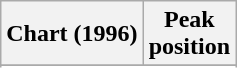<table class="wikitable sortable plainrowheaders">
<tr>
<th>Chart (1996)</th>
<th>Peak<br>position</th>
</tr>
<tr>
</tr>
<tr>
</tr>
<tr>
</tr>
<tr>
</tr>
<tr>
</tr>
<tr>
</tr>
</table>
